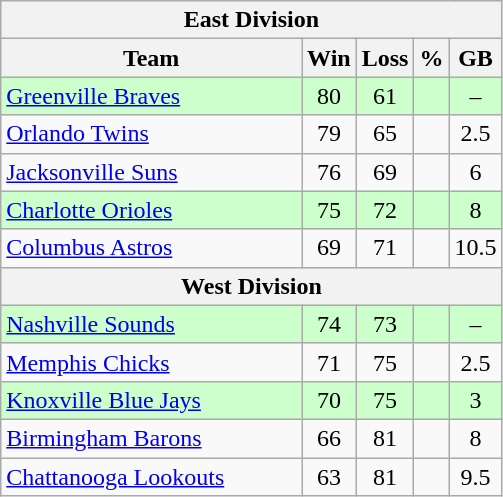<table class="wikitable">
<tr>
<th colspan="5">East Division</th>
</tr>
<tr>
<th width="60%">Team</th>
<th>Win</th>
<th>Loss</th>
<th>%</th>
<th>GB</th>
</tr>
<tr align=center bgcolor=ccffcc>
<td align=left><a href='#'>Greenville Braves</a></td>
<td>80</td>
<td>61</td>
<td></td>
<td>–</td>
</tr>
<tr align=center>
<td align=left><a href='#'>Orlando Twins</a></td>
<td>79</td>
<td>65</td>
<td></td>
<td>2.5</td>
</tr>
<tr align=center>
<td align=left><a href='#'>Jacksonville Suns</a></td>
<td>76</td>
<td>69</td>
<td></td>
<td>6</td>
</tr>
<tr align=center bgcolor=ccffcc>
<td align=left><a href='#'>Charlotte Orioles</a></td>
<td>75</td>
<td>72</td>
<td></td>
<td>8</td>
</tr>
<tr align=center>
<td align=left><a href='#'>Columbus Astros</a></td>
<td>69</td>
<td>71</td>
<td></td>
<td>10.5</td>
</tr>
<tr>
<th colspan="5">West Division</th>
</tr>
<tr align=center bgcolor=ccffcc>
<td align=left><a href='#'>Nashville Sounds</a></td>
<td>74</td>
<td>73</td>
<td></td>
<td>–</td>
</tr>
<tr align=center>
<td align=left><a href='#'>Memphis Chicks</a></td>
<td>71</td>
<td>75</td>
<td></td>
<td>2.5</td>
</tr>
<tr align=center bgcolor=ccffcc>
<td align=left><a href='#'>Knoxville Blue Jays</a></td>
<td>70</td>
<td>75</td>
<td></td>
<td>3</td>
</tr>
<tr align=center>
<td align=left><a href='#'>Birmingham Barons</a></td>
<td>66</td>
<td>81</td>
<td></td>
<td>8</td>
</tr>
<tr align=center>
<td align=left><a href='#'>Chattanooga Lookouts</a></td>
<td>63</td>
<td>81</td>
<td></td>
<td>9.5</td>
</tr>
</table>
